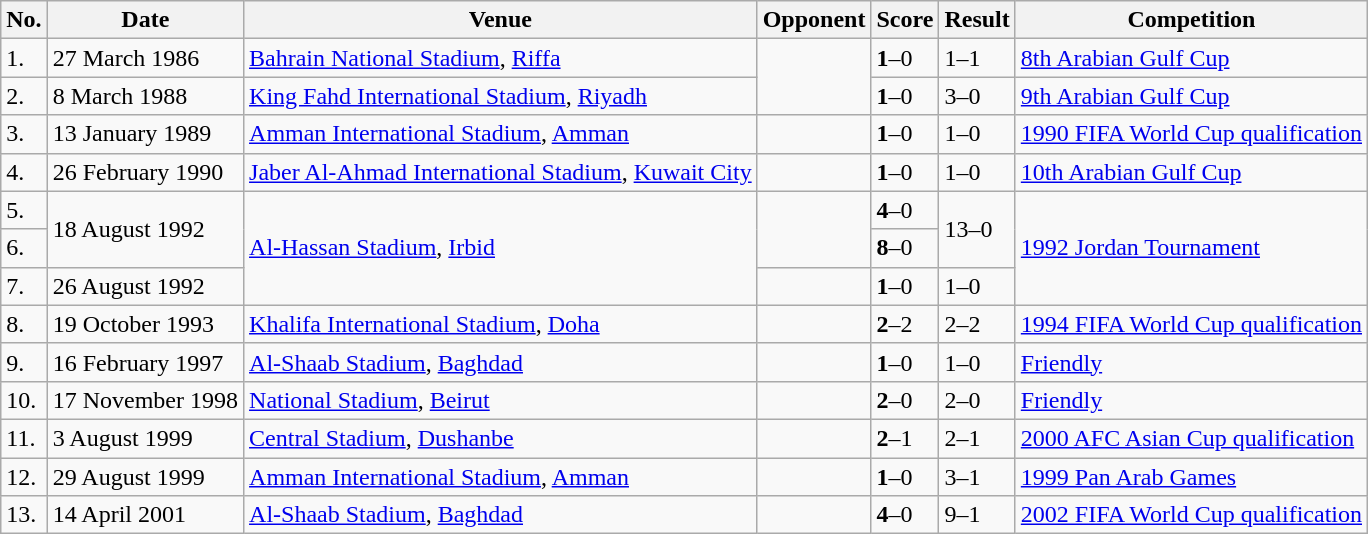<table class="wikitable">
<tr>
<th>No.</th>
<th>Date</th>
<th>Venue</th>
<th>Opponent</th>
<th>Score</th>
<th>Result</th>
<th>Competition</th>
</tr>
<tr>
<td>1.</td>
<td>27 March 1986</td>
<td><a href='#'>Bahrain National Stadium</a>, <a href='#'>Riffa</a></td>
<td rowspan="2"></td>
<td><strong>1</strong>–0</td>
<td>1–1</td>
<td><a href='#'>8th Arabian Gulf Cup</a></td>
</tr>
<tr>
<td>2.</td>
<td>8 March 1988</td>
<td><a href='#'>King Fahd International Stadium</a>, <a href='#'>Riyadh</a></td>
<td><strong>1</strong>–0</td>
<td>3–0</td>
<td><a href='#'>9th Arabian Gulf Cup</a></td>
</tr>
<tr>
<td>3.</td>
<td>13 January 1989</td>
<td><a href='#'>Amman International Stadium</a>, <a href='#'>Amman</a></td>
<td></td>
<td><strong>1</strong>–0</td>
<td>1–0</td>
<td><a href='#'>1990 FIFA World Cup qualification</a></td>
</tr>
<tr>
<td>4.</td>
<td>26 February 1990</td>
<td><a href='#'>Jaber Al-Ahmad International Stadium</a>, <a href='#'>Kuwait City</a></td>
<td></td>
<td><strong>1</strong>–0</td>
<td>1–0</td>
<td><a href='#'>10th Arabian Gulf Cup</a></td>
</tr>
<tr>
<td>5.</td>
<td rowspan="2">18 August 1992</td>
<td rowspan="3"><a href='#'>Al-Hassan Stadium</a>, <a href='#'>Irbid</a></td>
<td rowspan="2"></td>
<td><strong>4</strong>–0</td>
<td rowspan="2">13–0</td>
<td rowspan="3"><a href='#'>1992 Jordan Tournament</a></td>
</tr>
<tr>
<td>6.</td>
<td><strong>8</strong>–0</td>
</tr>
<tr>
<td>7.</td>
<td>26 August 1992</td>
<td></td>
<td><strong>1</strong>–0</td>
<td>1–0</td>
</tr>
<tr>
<td>8.</td>
<td>19 October 1993</td>
<td><a href='#'>Khalifa International Stadium</a>, <a href='#'>Doha</a></td>
<td></td>
<td><strong>2</strong>–2</td>
<td>2–2</td>
<td><a href='#'>1994 FIFA World Cup qualification</a></td>
</tr>
<tr>
<td>9.</td>
<td>16 February 1997</td>
<td><a href='#'>Al-Shaab Stadium</a>, <a href='#'>Baghdad</a></td>
<td></td>
<td><strong>1</strong>–0</td>
<td>1–0</td>
<td><a href='#'>Friendly</a></td>
</tr>
<tr>
<td>10.</td>
<td>17 November 1998</td>
<td><a href='#'>National Stadium</a>, <a href='#'>Beirut</a></td>
<td></td>
<td><strong>2</strong>–0</td>
<td>2–0</td>
<td><a href='#'>Friendly</a></td>
</tr>
<tr>
<td>11.</td>
<td>3 August 1999</td>
<td><a href='#'>Central Stadium</a>, <a href='#'>Dushanbe</a></td>
<td></td>
<td><strong>2</strong>–1</td>
<td>2–1</td>
<td><a href='#'>2000 AFC Asian Cup qualification</a></td>
</tr>
<tr>
<td>12.</td>
<td>29 August 1999</td>
<td><a href='#'>Amman International Stadium</a>, <a href='#'>Amman</a></td>
<td></td>
<td><strong>1</strong>–0</td>
<td>3–1</td>
<td><a href='#'>1999 Pan Arab Games</a></td>
</tr>
<tr>
<td>13.</td>
<td>14 April 2001</td>
<td><a href='#'>Al-Shaab Stadium</a>, <a href='#'>Baghdad</a></td>
<td></td>
<td><strong>4</strong>–0</td>
<td>9–1</td>
<td><a href='#'>2002 FIFA World Cup qualification</a></td>
</tr>
</table>
